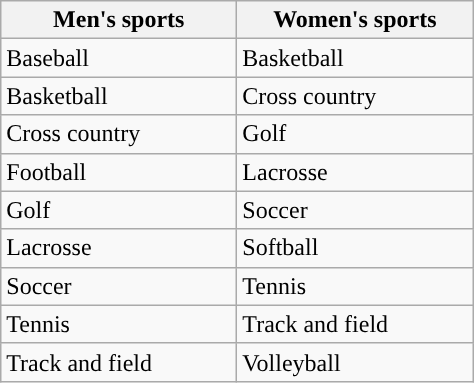<table class="wikitable"; style= "text-align: ">
<tr>
<th width=150px>Men's sports</th>
<th width=150px>Women's sports</th>
</tr>
<tr>
<td>Baseball</td>
<td>Basketball</td>
</tr>
<tr>
<td>Basketball</td>
<td>Cross country</td>
</tr>
<tr>
<td>Cross country</td>
<td>Golf</td>
</tr>
<tr>
<td>Football</td>
<td>Lacrosse</td>
</tr>
<tr>
<td>Golf</td>
<td>Soccer</td>
</tr>
<tr>
<td>Lacrosse</td>
<td>Softball</td>
</tr>
<tr>
<td>Soccer</td>
<td>Tennis</td>
</tr>
<tr>
<td>Tennis</td>
<td>Track and field</td>
</tr>
<tr>
<td>Track and field</td>
<td>Volleyball</td>
</tr>
</table>
